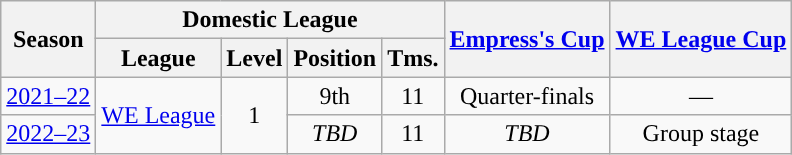<table class="wikitable" style="text-align:center;">
<tr style="background:#f0f6fa;">
<th rowspan="2"><strong>Season</strong></th>
<th colspan="4"><strong>Domestic League</strong></th>
<th rowspan="2"><strong><a href='#'>Empress's Cup</a></strong></th>
<th rowspan="2"><strong><a href='#'>WE League Cup</a></strong></th>
</tr>
<tr>
<th>League</th>
<th>Level</th>
<th>Position</th>
<th>Tms.</th>
</tr>
<tr>
<td><a href='#'>2021–22</a></td>
<td rowspan="2"><a href='#'>WE League</a></td>
<td rowspan="2">1</td>
<td>9th</td>
<td>11</td>
<td>Quarter-finals</td>
<td>—</td>
</tr>
<tr>
<td><a href='#'>2022–23</a></td>
<td><em>TBD</em></td>
<td>11</td>
<td><em>TBD</em></td>
<td>Group stage</td>
</tr>
</table>
